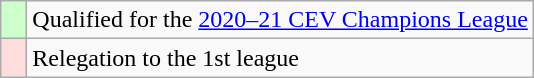<table class="wikitable" style="text-align: left;">
<tr>
<td width=10px bgcolor=#CCFFCC></td>
<td>Qualified for the <a href='#'>2020–21 CEV Champions League</a></td>
</tr>
<tr>
<td width=10px bgcolor=#FFDDDD></td>
<td>Relegation to the 1st league</td>
</tr>
</table>
